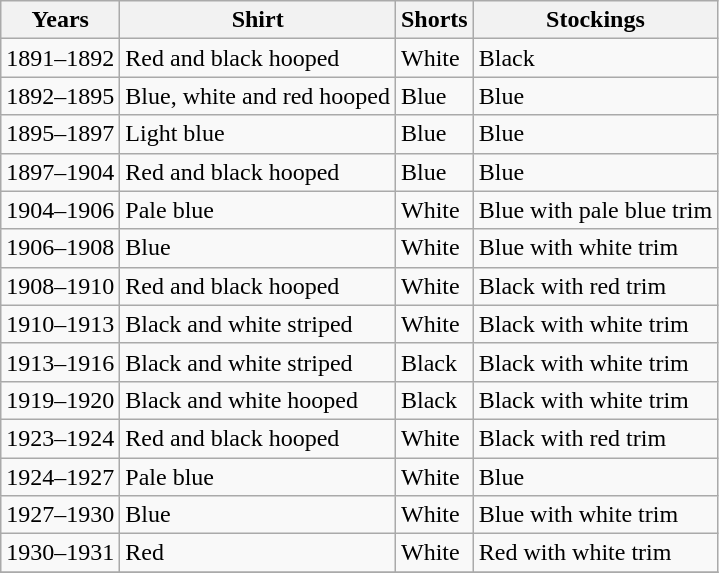<table class="wikitable sortable">
<tr>
<th>Years</th>
<th>Shirt</th>
<th>Shorts</th>
<th>Stockings</th>
</tr>
<tr>
<td>1891–1892</td>
<td>Red and black hooped</td>
<td>White</td>
<td>Black</td>
</tr>
<tr>
<td>1892–1895</td>
<td>Blue, white and red hooped</td>
<td>Blue</td>
<td>Blue</td>
</tr>
<tr>
<td>1895–1897</td>
<td>Light blue</td>
<td>Blue</td>
<td>Blue</td>
</tr>
<tr>
<td>1897–1904</td>
<td>Red and black hooped</td>
<td>Blue</td>
<td>Blue</td>
</tr>
<tr>
<td>1904–1906</td>
<td>Pale blue</td>
<td>White</td>
<td>Blue with pale blue trim</td>
</tr>
<tr>
<td>1906–1908</td>
<td>Blue</td>
<td>White</td>
<td>Blue with white trim</td>
</tr>
<tr>
<td>1908–1910</td>
<td>Red and black hooped</td>
<td>White</td>
<td>Black with red trim</td>
</tr>
<tr>
<td>1910–1913</td>
<td>Black and white striped</td>
<td>White</td>
<td>Black with white trim</td>
</tr>
<tr>
<td>1913–1916</td>
<td>Black and white striped</td>
<td>Black</td>
<td>Black with white trim</td>
</tr>
<tr>
<td>1919–1920</td>
<td>Black and white hooped</td>
<td>Black</td>
<td>Black with white trim</td>
</tr>
<tr>
<td>1923–1924</td>
<td>Red and black hooped</td>
<td>White</td>
<td>Black with red trim</td>
</tr>
<tr>
<td>1924–1927</td>
<td>Pale blue</td>
<td>White</td>
<td>Blue</td>
</tr>
<tr>
<td>1927–1930</td>
<td>Blue</td>
<td>White</td>
<td>Blue with white trim</td>
</tr>
<tr>
<td>1930–1931</td>
<td>Red</td>
<td>White</td>
<td>Red with white trim</td>
</tr>
<tr>
</tr>
</table>
